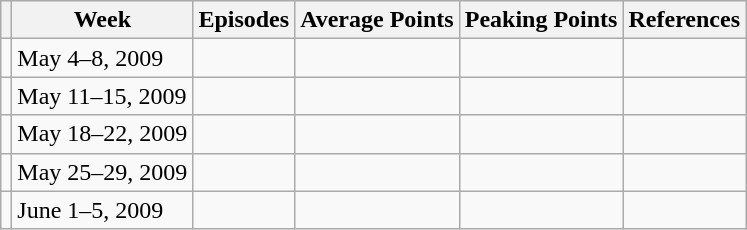<table class="wikitable">
<tr>
<th></th>
<th>Week</th>
<th>Episodes</th>
<th>Average Points</th>
<th>Peaking Points</th>
<th>References</th>
</tr>
<tr>
<td></td>
<td>May 4–8, 2009</td>
<td></td>
<td></td>
<td></td>
<td></td>
</tr>
<tr>
<td></td>
<td>May 11–15, 2009</td>
<td></td>
<td></td>
<td></td>
<td></td>
</tr>
<tr>
<td></td>
<td>May 18–22, 2009</td>
<td></td>
<td></td>
<td></td>
<td></td>
</tr>
<tr>
<td></td>
<td>May 25–29, 2009</td>
<td></td>
<td></td>
<td></td>
<td></td>
</tr>
<tr>
<td></td>
<td>June 1–5, 2009</td>
<td></td>
<td></td>
<td></td>
<td></td>
</tr>
</table>
